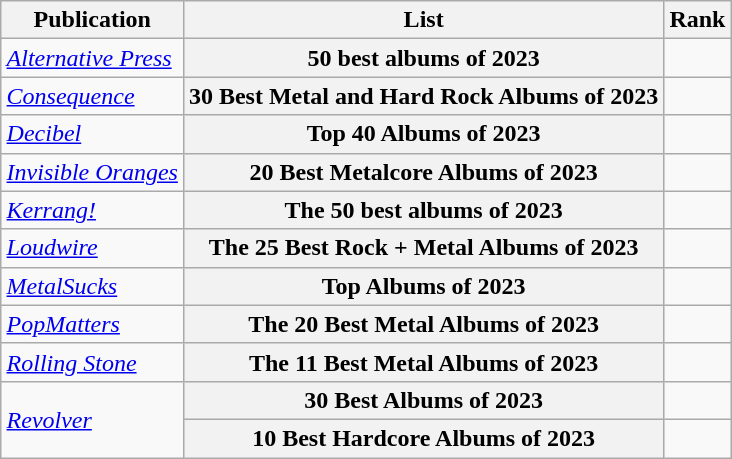<table class="wikitable sortable plainrowheaders" style="margin-left: auto; margin-right: auto; border: none;">
<tr>
<th scope="col">Publication</th>
<th scope="col" class="unsortable">List</th>
<th scope="col" data-sort-type="number">Rank</th>
</tr>
<tr>
<td><em><a href='#'>Alternative Press</a></em></td>
<th scope="row">50 best albums of 2023</th>
<td></td>
</tr>
<tr>
<td><em><a href='#'>Consequence</a></em></td>
<th scope="row">30 Best Metal and Hard Rock Albums of 2023</th>
<td></td>
</tr>
<tr>
<td><em><a href='#'>Decibel</a></em></td>
<th scope="row">Top 40 Albums of 2023</th>
<td></td>
</tr>
<tr>
<td><em><a href='#'>Invisible Oranges</a></em></td>
<th scope="row">20 Best Metalcore Albums of 2023</th>
<td></td>
</tr>
<tr>
<td><em><a href='#'>Kerrang!</a></em></td>
<th scope="row">The 50 best albums of 2023</th>
<td></td>
</tr>
<tr>
<td><em><a href='#'>Loudwire</a></em></td>
<th scope="row">The 25 Best Rock + Metal Albums of 2023</th>
<td></td>
</tr>
<tr>
<td><em><a href='#'>MetalSucks</a></em></td>
<th scope="row">Top Albums of 2023</th>
<td></td>
</tr>
<tr>
<td><em><a href='#'>PopMatters</a></em></td>
<th scope="row">The 20 Best Metal Albums of 2023</th>
<td></td>
</tr>
<tr>
<td><em><a href='#'>Rolling Stone</a></em></td>
<th scope="row">The 11 Best Metal Albums of 2023</th>
<td></td>
</tr>
<tr>
<td rowspan="2"><em><a href='#'>Revolver</a></em></td>
<th scope="row">30 Best Albums of 2023</th>
<td></td>
</tr>
<tr>
<th scope="row">10 Best Hardcore Albums of 2023</th>
<td></td>
</tr>
</table>
